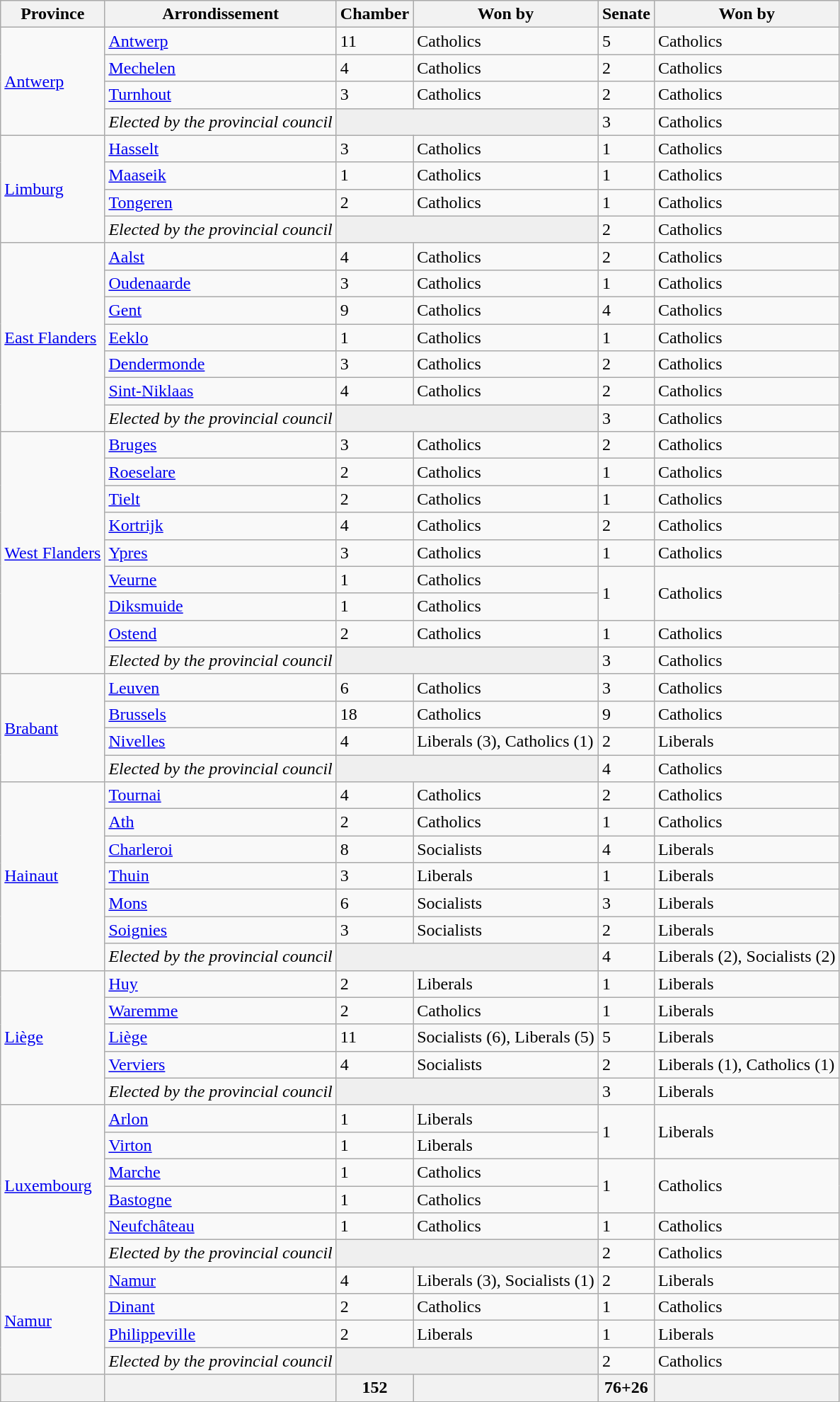<table class="wikitable">
<tr>
<th>Province</th>
<th>Arrondissement</th>
<th>Chamber</th>
<th>Won by</th>
<th>Senate</th>
<th>Won by</th>
</tr>
<tr>
<td rowspan="4"><a href='#'>Antwerp</a></td>
<td><a href='#'>Antwerp</a></td>
<td>11</td>
<td>Catholics</td>
<td>5</td>
<td>Catholics</td>
</tr>
<tr>
<td><a href='#'>Mechelen</a></td>
<td>4</td>
<td>Catholics</td>
<td>2</td>
<td>Catholics</td>
</tr>
<tr>
<td><a href='#'>Turnhout</a></td>
<td>3</td>
<td>Catholics</td>
<td>2</td>
<td>Catholics</td>
</tr>
<tr>
<td><em>Elected by the provincial council</em></td>
<td style="background-color:#EFEFEF;" colspan="2"></td>
<td>3</td>
<td>Catholics</td>
</tr>
<tr>
<td rowspan="4"><a href='#'>Limburg</a></td>
<td><a href='#'>Hasselt</a></td>
<td>3</td>
<td>Catholics</td>
<td>1</td>
<td>Catholics</td>
</tr>
<tr>
<td><a href='#'>Maaseik</a></td>
<td>1</td>
<td>Catholics</td>
<td>1</td>
<td>Catholics</td>
</tr>
<tr>
<td><a href='#'>Tongeren</a></td>
<td>2</td>
<td>Catholics</td>
<td>1</td>
<td>Catholics</td>
</tr>
<tr>
<td><em>Elected by the provincial council</em></td>
<td style="background-color:#EFEFEF;" colspan="2"></td>
<td>2</td>
<td>Catholics</td>
</tr>
<tr>
<td rowspan="7"><a href='#'>East Flanders</a></td>
<td><a href='#'>Aalst</a></td>
<td>4</td>
<td>Catholics</td>
<td>2</td>
<td>Catholics</td>
</tr>
<tr>
<td><a href='#'>Oudenaarde</a></td>
<td>3</td>
<td>Catholics</td>
<td>1</td>
<td>Catholics</td>
</tr>
<tr>
<td><a href='#'>Gent</a></td>
<td>9</td>
<td>Catholics</td>
<td>4</td>
<td>Catholics</td>
</tr>
<tr>
<td><a href='#'>Eeklo</a></td>
<td>1</td>
<td>Catholics</td>
<td>1</td>
<td>Catholics</td>
</tr>
<tr>
<td><a href='#'>Dendermonde</a></td>
<td>3</td>
<td>Catholics</td>
<td>2</td>
<td>Catholics</td>
</tr>
<tr>
<td><a href='#'>Sint-Niklaas</a></td>
<td>4</td>
<td>Catholics</td>
<td>2</td>
<td>Catholics</td>
</tr>
<tr>
<td><em>Elected by the provincial council</em></td>
<td style="background-color:#EFEFEF;" colspan="2"></td>
<td>3</td>
<td>Catholics</td>
</tr>
<tr>
<td rowspan="9"><a href='#'>West Flanders</a></td>
<td><a href='#'>Bruges</a></td>
<td>3</td>
<td>Catholics</td>
<td>2</td>
<td>Catholics</td>
</tr>
<tr>
<td><a href='#'>Roeselare</a></td>
<td>2</td>
<td>Catholics</td>
<td>1</td>
<td>Catholics</td>
</tr>
<tr>
<td><a href='#'>Tielt</a></td>
<td>2</td>
<td>Catholics</td>
<td>1</td>
<td>Catholics</td>
</tr>
<tr>
<td><a href='#'>Kortrijk</a></td>
<td>4</td>
<td>Catholics</td>
<td>2</td>
<td>Catholics</td>
</tr>
<tr>
<td><a href='#'>Ypres</a></td>
<td>3</td>
<td>Catholics</td>
<td>1</td>
<td>Catholics</td>
</tr>
<tr>
<td><a href='#'>Veurne</a></td>
<td>1</td>
<td>Catholics</td>
<td rowspan="2">1</td>
<td rowspan="2">Catholics</td>
</tr>
<tr>
<td><a href='#'>Diksmuide</a></td>
<td>1</td>
<td>Catholics</td>
</tr>
<tr>
<td><a href='#'>Ostend</a></td>
<td>2</td>
<td>Catholics</td>
<td>1</td>
<td>Catholics</td>
</tr>
<tr>
<td><em>Elected by the provincial council</em></td>
<td style="background-color:#EFEFEF;" colspan="2"></td>
<td>3</td>
<td>Catholics</td>
</tr>
<tr>
<td rowspan="4"><a href='#'>Brabant</a></td>
<td><a href='#'>Leuven</a></td>
<td>6</td>
<td>Catholics</td>
<td>3</td>
<td>Catholics</td>
</tr>
<tr>
<td><a href='#'>Brussels</a></td>
<td>18</td>
<td>Catholics</td>
<td>9</td>
<td>Catholics</td>
</tr>
<tr>
<td><a href='#'>Nivelles</a></td>
<td>4</td>
<td>Liberals (3), Catholics (1)</td>
<td>2</td>
<td>Liberals</td>
</tr>
<tr>
<td><em>Elected by the provincial council</em></td>
<td style="background-color:#EFEFEF;" colspan="2"></td>
<td>4</td>
<td>Catholics</td>
</tr>
<tr>
<td rowspan="7"><a href='#'>Hainaut</a></td>
<td><a href='#'>Tournai</a></td>
<td>4</td>
<td>Catholics</td>
<td>2</td>
<td>Catholics</td>
</tr>
<tr>
<td><a href='#'>Ath</a></td>
<td>2</td>
<td>Catholics</td>
<td>1</td>
<td>Catholics</td>
</tr>
<tr>
<td><a href='#'>Charleroi</a></td>
<td>8</td>
<td>Socialists</td>
<td>4</td>
<td>Liberals</td>
</tr>
<tr>
<td><a href='#'>Thuin</a></td>
<td>3</td>
<td>Liberals</td>
<td>1</td>
<td>Liberals</td>
</tr>
<tr>
<td><a href='#'>Mons</a></td>
<td>6</td>
<td>Socialists</td>
<td>3</td>
<td>Liberals</td>
</tr>
<tr>
<td><a href='#'>Soignies</a></td>
<td>3</td>
<td>Socialists</td>
<td>2</td>
<td>Liberals</td>
</tr>
<tr>
<td><em>Elected by the provincial council</em></td>
<td style="background-color:#EFEFEF;" colspan="2"></td>
<td>4</td>
<td>Liberals (2), Socialists (2)</td>
</tr>
<tr>
<td rowspan="5"><a href='#'>Liège</a></td>
<td><a href='#'>Huy</a></td>
<td>2</td>
<td>Liberals</td>
<td>1</td>
<td>Liberals</td>
</tr>
<tr>
<td><a href='#'>Waremme</a></td>
<td>2</td>
<td>Catholics</td>
<td>1</td>
<td>Liberals</td>
</tr>
<tr>
<td><a href='#'>Liège</a></td>
<td>11</td>
<td>Socialists (6), Liberals (5)</td>
<td>5</td>
<td>Liberals</td>
</tr>
<tr>
<td><a href='#'>Verviers</a></td>
<td>4</td>
<td>Socialists</td>
<td>2</td>
<td>Liberals (1), Catholics (1)</td>
</tr>
<tr>
<td><em>Elected by the provincial council</em></td>
<td style="background-color:#EFEFEF;" colspan="2"></td>
<td>3</td>
<td>Liberals</td>
</tr>
<tr>
<td rowspan="6"><a href='#'>Luxembourg</a></td>
<td><a href='#'>Arlon</a></td>
<td>1</td>
<td>Liberals</td>
<td rowspan="2">1</td>
<td rowspan="2">Liberals</td>
</tr>
<tr>
<td><a href='#'>Virton</a></td>
<td>1</td>
<td>Liberals</td>
</tr>
<tr>
<td><a href='#'>Marche</a></td>
<td>1</td>
<td>Catholics</td>
<td rowspan="2">1</td>
<td rowspan="2">Catholics</td>
</tr>
<tr>
<td><a href='#'>Bastogne</a></td>
<td>1</td>
<td>Catholics</td>
</tr>
<tr>
<td><a href='#'>Neufchâteau</a></td>
<td>1</td>
<td>Catholics</td>
<td>1</td>
<td>Catholics</td>
</tr>
<tr>
<td><em>Elected by the provincial council</em></td>
<td style="background-color:#EFEFEF;" colspan="2"></td>
<td>2</td>
<td>Catholics</td>
</tr>
<tr>
<td rowspan="4"><a href='#'>Namur</a></td>
<td><a href='#'>Namur</a></td>
<td>4</td>
<td>Liberals (3), Socialists (1)</td>
<td>2</td>
<td>Liberals</td>
</tr>
<tr>
<td><a href='#'>Dinant</a></td>
<td>2</td>
<td>Catholics</td>
<td>1</td>
<td>Catholics</td>
</tr>
<tr>
<td><a href='#'>Philippeville</a></td>
<td>2</td>
<td>Liberals</td>
<td>1</td>
<td>Liberals</td>
</tr>
<tr>
<td><em>Elected by the provincial council</em></td>
<td style="background-color:#EFEFEF;" colspan="2"></td>
<td>2</td>
<td>Catholics</td>
</tr>
<tr>
<th></th>
<th></th>
<th>152</th>
<th></th>
<th>76+26</th>
<th></th>
</tr>
</table>
